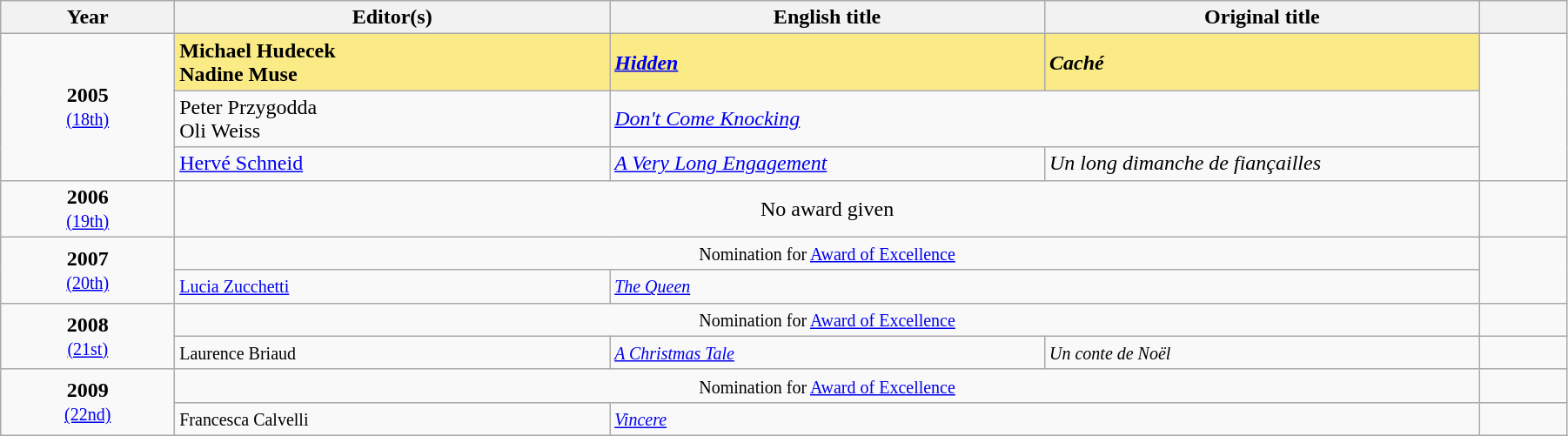<table class="wikitable" width="95%" cellpadding="5">
<tr>
<th width="10%">Year</th>
<th width="25%">Editor(s)</th>
<th width="25%">English title</th>
<th width="25%">Original title</th>
<th width="5%"></th>
</tr>
<tr>
<td rowspan="3" style="text-align:center;"><strong>2005</strong><br><small><a href='#'>(18th)</a></small></td>
<td style="background:#FAEB86;"><strong>Michael Hudecek</strong><br> <strong>Nadine Muse</strong></td>
<td style="background:#FAEB86;"><strong><em><a href='#'>Hidden</a></em></strong></td>
<td style="background:#FAEB86;"><strong><em>Caché</em></strong></td>
<td rowspan="3"></td>
</tr>
<tr>
<td>Peter Przygodda<br> Oli Weiss</td>
<td colspan="2"><em><a href='#'>Don't Come Knocking</a></em></td>
</tr>
<tr>
<td><a href='#'>Hervé Schneid</a></td>
<td><em><a href='#'>A Very Long Engagement</a></em></td>
<td><em>Un long dimanche de fiançailles</em></td>
</tr>
<tr>
<td style="text-align:center;"><strong>2006</strong><br><small><a href='#'>(19th)</a></small></td>
<td colspan="3" style="text-align:center;">No award given</td>
<td></td>
</tr>
<tr>
<td style="text-align:center;" rowspan=2><strong>2007</strong><br><small><a href='#'>(20th)</a></small></td>
<td colspan=3 style="text-align:center;"><small>Nomination for <a href='#'>Award of Excellence</a></small></td>
<td rowspan="2"></td>
</tr>
<tr>
<td><small> <a href='#'>Lucia Zucchetti</a></small></td>
<td colspan="2"><small><em><a href='#'>The Queen</a></em></small></td>
</tr>
<tr>
<td style="text-align:center;" rowspan=2><strong>2008</strong><br><small><a href='#'>(21st)</a></small></td>
<td colspan=3 style="text-align:center;"><small>Nomination for <a href='#'>Award of Excellence</a></small></td>
<td></td>
</tr>
<tr>
<td><small> Laurence Briaud</small></td>
<td><small><em><a href='#'>A Christmas Tale</a></em></small></td>
<td><small><em>Un conte de Noël</em></small></td>
<td></td>
</tr>
<tr>
<td style="text-align:center;" rowspan=2><strong>2009</strong><br><small><a href='#'>(22nd)</a></small></td>
<td colspan=3 style="text-align:center;"><small>Nomination for <a href='#'>Award of Excellence</a></small></td>
<td></td>
</tr>
<tr>
<td><small> Francesca Calvelli</small></td>
<td colspan="2"><small><em><a href='#'>Vincere</a></em></small></td>
<td></td>
</tr>
</table>
